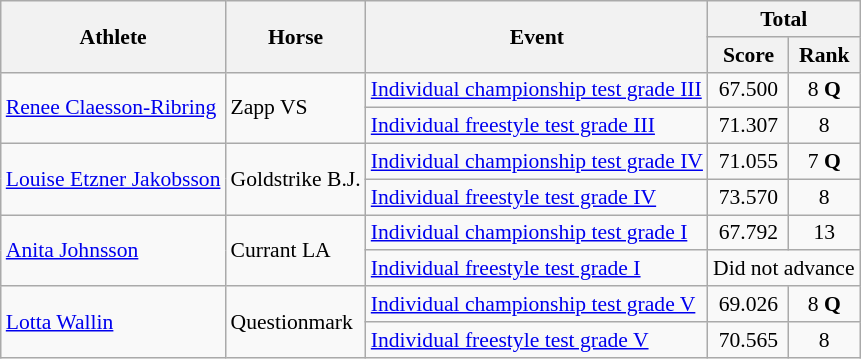<table class=wikitable style="font-size:90%">
<tr>
<th rowspan="2">Athlete</th>
<th rowspan="2">Horse</th>
<th rowspan="2">Event</th>
<th colspan="2">Total</th>
</tr>
<tr>
<th>Score</th>
<th>Rank</th>
</tr>
<tr>
<td rowspan="2"><a href='#'>Renee Claesson-Ribring</a></td>
<td rowspan="2">Zapp VS</td>
<td><a href='#'>Individual championship test grade III</a></td>
<td align=center>67.500</td>
<td align=center>8 <strong>Q</strong></td>
</tr>
<tr>
<td><a href='#'>Individual freestyle test grade III</a></td>
<td align=center>71.307</td>
<td align=center>8</td>
</tr>
<tr>
<td rowspan="2"><a href='#'>Louise Etzner Jakobsson</a></td>
<td rowspan="2">Goldstrike B.J.</td>
<td><a href='#'>Individual championship test grade IV</a></td>
<td align=center>71.055</td>
<td align=center>7 <strong>Q</strong></td>
</tr>
<tr>
<td><a href='#'>Individual freestyle test grade IV</a></td>
<td align=center>73.570</td>
<td align=center>8</td>
</tr>
<tr>
<td rowspan="2"><a href='#'>Anita Johnsson</a></td>
<td rowspan="2">Currant LA</td>
<td><a href='#'>Individual championship test grade I</a></td>
<td align=center>67.792</td>
<td align=center>13</td>
</tr>
<tr>
<td><a href='#'>Individual freestyle test grade I</a></td>
<td align=center colspan=2>Did not advance</td>
</tr>
<tr>
<td rowspan="2"><a href='#'>Lotta Wallin</a></td>
<td rowspan="2">Questionmark</td>
<td><a href='#'>Individual championship test grade V</a></td>
<td align=center>69.026</td>
<td align=center>8 <strong>Q</strong></td>
</tr>
<tr>
<td><a href='#'>Individual freestyle test grade V</a></td>
<td align=center>70.565</td>
<td align=center>8</td>
</tr>
</table>
